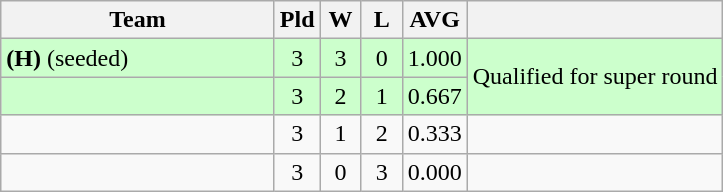<table class="wikitable" style="text-align:center;">
<tr>
<th width=175>Team</th>
<th width=20 abbr="Played">Pld</th>
<th width=20 abbr="Won">W</th>
<th width=20 abbr="Lost">L</th>
<th width=30 abbr="Average">AVG</th>
<th></th>
</tr>
<tr style="background:#ccffcc">
<td align=left> <strong>(H)</strong> (seeded)</td>
<td>3</td>
<td>3</td>
<td>0</td>
<td>1.000</td>
<td rowspan="2">Qualified for super round</td>
</tr>
<tr style="background:#ccffcc">
<td align=left></td>
<td>3</td>
<td>2</td>
<td>1</td>
<td>0.667</td>
</tr>
<tr>
<td align=left></td>
<td>3</td>
<td>1</td>
<td>2</td>
<td>0.333</td>
<td></td>
</tr>
<tr>
<td align=left></td>
<td>3</td>
<td>0</td>
<td>3</td>
<td>0.000</td>
<td></td>
</tr>
</table>
